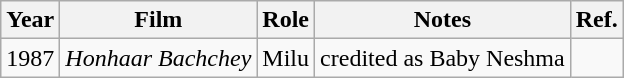<table class="wikitable">
<tr>
<th>Year</th>
<th>Film</th>
<th>Role</th>
<th>Notes</th>
<th>Ref.</th>
</tr>
<tr>
<td>1987</td>
<td><em>Honhaar Bachchey</em></td>
<td>Milu</td>
<td>credited as Baby Neshma</td>
<td></td>
</tr>
</table>
